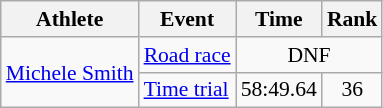<table class=wikitable style="font-size:90%">
<tr>
<th>Athlete</th>
<th>Event</th>
<th>Time</th>
<th>Rank</th>
</tr>
<tr align=center>
<td align=left rowspan=2><a href='#'>Michele Smith</a></td>
<td align=left><a href='#'>Road race</a></td>
<td colspan=2>DNF</td>
</tr>
<tr align=center>
<td align=left><a href='#'>Time trial</a></td>
<td>58:49.64</td>
<td>36</td>
</tr>
</table>
